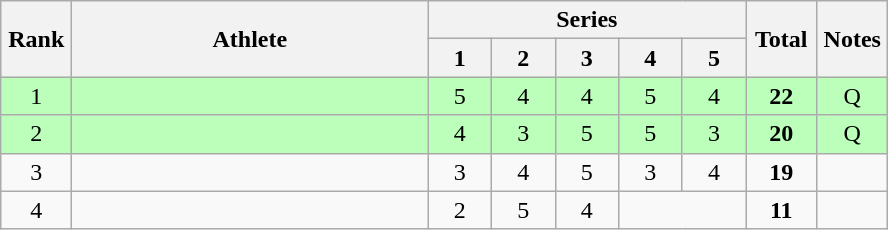<table class="wikitable" style="text-align:center">
<tr>
<th rowspan=2 width=40>Rank</th>
<th rowspan=2 width=230>Athlete</th>
<th colspan=5>Series</th>
<th rowspan=2 width=40>Total</th>
<th rowspan=2 width=40>Notes</th>
</tr>
<tr>
<th width=35>1</th>
<th width=35>2</th>
<th width=35>3</th>
<th width=35>4</th>
<th width=35>5</th>
</tr>
<tr bgcolor=bbffbb>
<td>1</td>
<td align=left></td>
<td>5</td>
<td>4</td>
<td>4</td>
<td>5</td>
<td>4</td>
<td><strong>22</strong></td>
<td>Q</td>
</tr>
<tr bgcolor=bbffbb>
<td>2</td>
<td align=left></td>
<td>4</td>
<td>3</td>
<td>5</td>
<td>5</td>
<td>3</td>
<td><strong>20</strong></td>
<td>Q</td>
</tr>
<tr>
<td>3</td>
<td align=left></td>
<td>3</td>
<td>4</td>
<td>5</td>
<td>3</td>
<td>4</td>
<td><strong>19</strong></td>
<td></td>
</tr>
<tr>
<td>4</td>
<td align=left></td>
<td>2</td>
<td>5</td>
<td>4</td>
<td colspan=2></td>
<td><strong>11</strong></td>
<td></td>
</tr>
</table>
